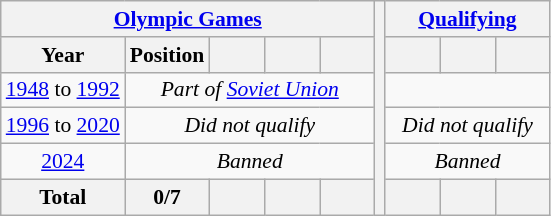<table class="wikitable" style="text-align: center;font-size:90%;">
<tr>
<th colspan=5><a href='#'>Olympic Games</a></th>
<th rowspan=7></th>
<th colspan=3><a href='#'>Qualifying</a></th>
</tr>
<tr>
<th>Year</th>
<th>Position</th>
<th width=30></th>
<th width=30></th>
<th width=30></th>
<th width=30></th>
<th width=30></th>
<th width=30></th>
</tr>
<tr>
<td><a href='#'>1948</a> to <a href='#'>1992</a></td>
<td colspan=4 rowspan=1><em>Part of <a href='#'>Soviet Union</a></em></td>
</tr>
<tr>
<td><a href='#'>1996</a> to <a href='#'>2020</a></td>
<td colspan=4><em>Did not qualify</em></td>
<td colspan=3><em>Did not qualify</em></td>
</tr>
<tr>
<td> <a href='#'>2024</a></td>
<td colspan=4><em>Banned</em></td>
<td colspan=3><em>Banned</em></td>
</tr>
<tr>
<th>Total</th>
<th>0/7</th>
<th></th>
<th></th>
<th></th>
<th></th>
<th></th>
<th></th>
</tr>
</table>
